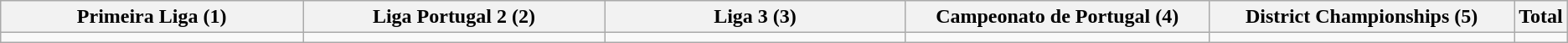<table class="wikitable">
<tr>
<th width="20%">Primeira Liga (1)</th>
<th width="20%">Liga Portugal 2 (2)</th>
<th width="20%">Liga 3 (3)</th>
<th width="20%">Campeonato de Portugal (4)</th>
<th width="20%">District Championships (5)</th>
<th width="20%">Total</th>
</tr>
<tr>
<td></td>
<td></td>
<td></td>
<td></td>
<td></td>
<td></td>
</tr>
</table>
